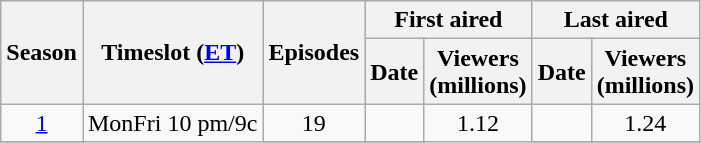<table class="wikitable" style="text-align: center">
<tr>
<th scope="col" rowspan="2">Season</th>
<th scope="col" rowspan="2">Timeslot (<a href='#'>ET</a>)</th>
<th scope="col" rowspan="2" colspan="1">Episodes</th>
<th scope="col" colspan="2">First aired</th>
<th scope="col" colspan="2">Last aired</th>
</tr>
<tr>
<th scope="col">Date</th>
<th scope="col">Viewers<br>(millions)</th>
<th scope="col">Date</th>
<th scope="col">Viewers<br>(millions)</th>
</tr>
<tr>
<td rowspan="1"><a href='#'>1</a></td>
<td rowspan="2">MonFri 10 pm/9c</td>
<td>19</td>
<td></td>
<td rowspan="2">1.12</td>
<td></td>
<td rowspan="1">1.24</td>
</tr>
<tr>
</tr>
</table>
